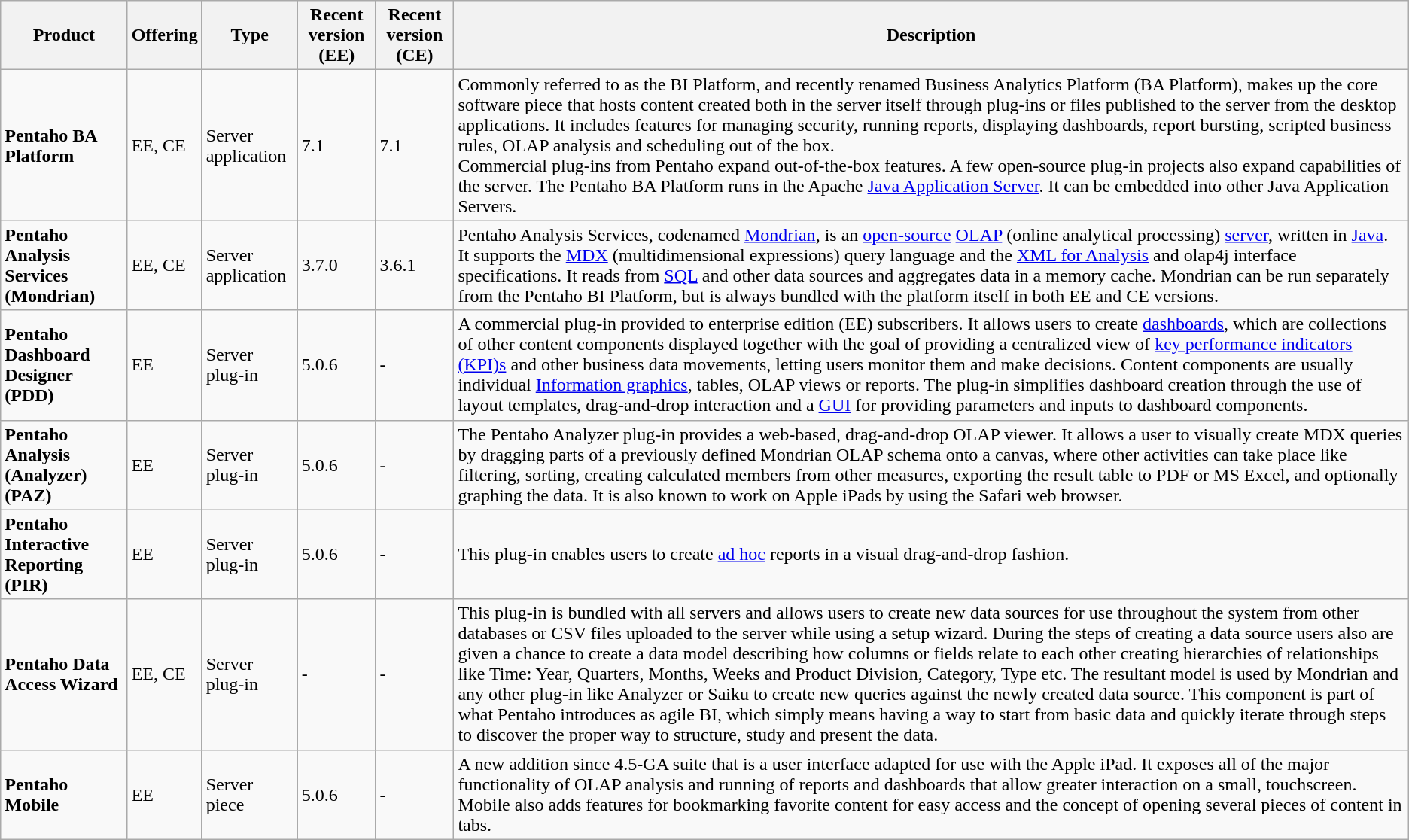<table class="wikitable">
<tr>
<th>Product</th>
<th>Offering</th>
<th>Type</th>
<th>Recent version (EE)</th>
<th>Recent version (CE)</th>
<th>Description</th>
</tr>
<tr>
<td><strong>Pentaho BA Platform</strong></td>
<td>EE, CE</td>
<td>Server application</td>
<td>7.1</td>
<td>7.1</td>
<td>Commonly referred to as the BI Platform, and recently renamed Business Analytics Platform (BA Platform), makes up the core software piece that hosts content created both in the server itself through plug-ins or files published to the server from the desktop applications. It includes features for managing security, running reports, displaying dashboards, report bursting, scripted business rules, OLAP analysis and scheduling out of the box. <br>Commercial plug-ins from Pentaho expand out-of-the-box features. A few open-source plug-in projects also expand capabilities of the server. The Pentaho BA Platform runs in the Apache <a href='#'>Java Application Server</a>. It can be embedded into other Java Application Servers.</td>
</tr>
<tr>
<td><strong>Pentaho Analysis Services (Mondrian)</strong></td>
<td>EE, CE</td>
<td>Server application</td>
<td>3.7.0</td>
<td>3.6.1</td>
<td>Pentaho Analysis Services, codenamed <a href='#'>Mondrian</a>, is an <a href='#'>open-source</a> <a href='#'>OLAP</a> (online analytical processing) <a href='#'>server</a>, written in <a href='#'>Java</a>.<br>It supports the <a href='#'>MDX</a> (multidimensional expressions) query language and the <a href='#'>XML for Analysis</a> and olap4j interface specifications. It reads from <a href='#'>SQL</a> and other data sources and aggregates data in a memory cache. Mondrian can be run separately from the Pentaho BI Platform, but is always bundled with the platform itself in both EE and CE versions.</td>
</tr>
<tr>
<td><strong>Pentaho Dashboard Designer (PDD)</strong></td>
<td>EE</td>
<td>Server plug-in</td>
<td>5.0.6</td>
<td>-</td>
<td>A commercial plug-in provided to enterprise edition (EE) subscribers. It allows users to create <a href='#'>dashboards</a>, which are collections of other content components displayed together with the goal of providing a centralized view of <a href='#'>key performance indicators (KPI)s</a> and other business data movements, letting users monitor them and make decisions. Content components are usually individual <a href='#'>Information graphics</a>, tables, OLAP views or reports. The plug-in simplifies dashboard creation through the use of layout templates, drag-and-drop interaction and a <a href='#'>GUI</a> for providing parameters and inputs to dashboard components.</td>
</tr>
<tr>
<td><strong>Pentaho Analysis (Analyzer) (PAZ)</strong></td>
<td>EE</td>
<td>Server plug-in</td>
<td>5.0.6</td>
<td>-</td>
<td>The Pentaho Analyzer plug-in provides a web-based, drag-and-drop OLAP viewer. It allows a user to visually create MDX queries by dragging parts of a previously defined Mondrian OLAP schema onto a canvas, where other activities can take place like filtering, sorting, creating calculated members from other measures, exporting the result table to PDF or MS Excel, and optionally graphing the data. It is also known to work on Apple iPads by using the Safari web browser.</td>
</tr>
<tr>
<td><strong>Pentaho Interactive Reporting (PIR)</strong></td>
<td>EE</td>
<td>Server plug-in</td>
<td>5.0.6</td>
<td>-</td>
<td>This plug-in enables users to create <a href='#'>ad hoc</a> reports in a visual drag-and-drop fashion.</td>
</tr>
<tr>
<td><strong>Pentaho Data Access Wizard</strong></td>
<td>EE, CE</td>
<td>Server plug-in</td>
<td>-</td>
<td>-</td>
<td>This plug-in is bundled with all servers and allows users to create new data sources for use throughout the system from other databases or CSV files uploaded to the server while using a setup wizard. During the steps of creating a data source users also are given a chance to create a data model describing how columns or fields relate to each other creating hierarchies of relationships like Time: Year, Quarters, Months, Weeks and Product Division, Category, Type etc. The resultant model is used by Mondrian and any other plug-in like Analyzer or Saiku to create new queries against the newly created data source. This component is part of what Pentaho introduces as agile BI, which simply means having a way to start from basic data and quickly iterate through steps to discover the proper way to structure, study and present the data.</td>
</tr>
<tr>
<td><strong>Pentaho Mobile</strong></td>
<td>EE</td>
<td>Server piece</td>
<td>5.0.6</td>
<td>-</td>
<td>A new addition since 4.5-GA suite that is a user interface adapted for use with the Apple iPad. It exposes all of the major functionality of OLAP analysis and running of reports and dashboards that allow greater interaction on a small, touchscreen. Mobile also adds features for bookmarking favorite content for easy access and the concept of opening several pieces of content in tabs.</td>
</tr>
</table>
